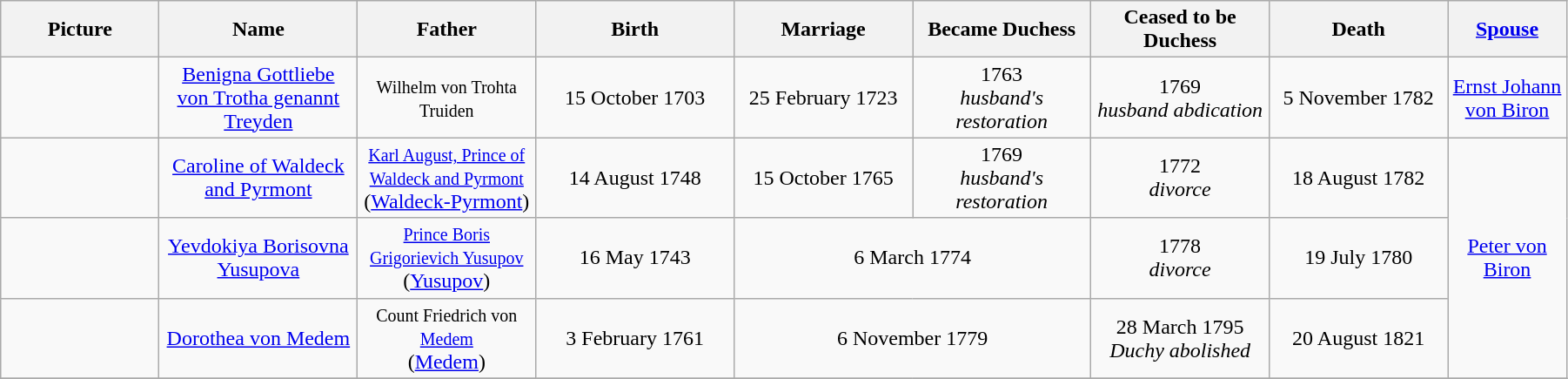<table width=95% class="wikitable">
<tr>
<th width = "8%">Picture</th>
<th width = "10%">Name</th>
<th width = "9%">Father</th>
<th width = "10%">Birth</th>
<th width = "9%">Marriage</th>
<th width = "9%">Became Duchess</th>
<th width = "9%">Ceased to be Duchess</th>
<th width = "9%">Death</th>
<th width = "6%"><a href='#'>Spouse</a></th>
</tr>
<tr>
<td align="center"></td>
<td align="center"><a href='#'>Benigna Gottliebe von Trotha genannt Treyden</a></td>
<td align="center"><small>Wilhelm von Trohta Truiden</small></td>
<td align="center">15 October 1703</td>
<td align="center">25 February 1723</td>
<td align="center">1763<br><em>husband's restoration</em></td>
<td align="center">1769<br><em>husband abdication</em></td>
<td align="center">5 November 1782</td>
<td align="center"><a href='#'>Ernst Johann von Biron</a></td>
</tr>
<tr>
<td align="center"></td>
<td align="center"><a href='#'>Caroline of Waldeck and Pyrmont</a></td>
<td align="center"><small><a href='#'>Karl August, Prince of Waldeck and Pyrmont</a></small><br>(<a href='#'>Waldeck-Pyrmont</a>)</td>
<td align="center">14 August 1748</td>
<td align="center">15 October 1765</td>
<td align="center">1769<br><em>husband's restoration</em></td>
<td align="center">1772<br><em>divorce</em></td>
<td align="center">18 August 1782</td>
<td align="center" rowspan="3"><a href='#'>Peter von Biron</a></td>
</tr>
<tr>
<td align="center"></td>
<td align="center"><a href='#'>Yevdokiya Borisovna Yusupova</a></td>
<td align="center"><small><a href='#'>Prince Boris Grigorievich Yusupov</a></small><br>(<a href='#'>Yusupov</a>)</td>
<td align="center">16 May 1743</td>
<td align="center" colspan="2">6 March 1774</td>
<td align="center">1778<br><em>divorce</em></td>
<td align="center">19 July 1780</td>
</tr>
<tr>
<td align="center"></td>
<td align="center"><a href='#'>Dorothea von Medem</a></td>
<td align="center"><small>Count Friedrich von <a href='#'>Medem</a></small><br>(<a href='#'>Medem</a>)</td>
<td align="center">3 February 1761</td>
<td align="center" colspan="2">6 November 1779</td>
<td align="center">28 March 1795<br><em>Duchy abolished</em></td>
<td align="center">20 August 1821</td>
</tr>
<tr>
</tr>
</table>
